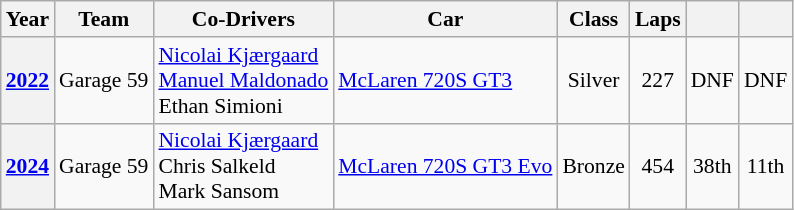<table class="wikitable" style="text-align:center;font-size:90%">
<tr>
<th>Year</th>
<th>Team</th>
<th>Co-Drivers</th>
<th>Car</th>
<th>Class</th>
<th>Laps</th>
<th></th>
<th></th>
</tr>
<tr>
<th><a href='#'>2022</a></th>
<td align="left"> Garage 59</td>
<td align="left"> <a href='#'>Nicolai Kjærgaard</a><br> <a href='#'>Manuel Maldonado</a><br> Ethan Simioni</td>
<td align="left"><a href='#'>McLaren 720S GT3</a></td>
<td>Silver</td>
<td>227</td>
<td>DNF</td>
<td>DNF</td>
</tr>
<tr>
<th><a href='#'>2024</a></th>
<td align="left"> Garage 59</td>
<td align="left"> <a href='#'>Nicolai Kjærgaard</a><br> Chris Salkeld<br> Mark Sansom</td>
<td align="left"><a href='#'>McLaren 720S GT3 Evo</a></td>
<td>Bronze</td>
<td>454</td>
<td>38th</td>
<td>11th</td>
</tr>
</table>
